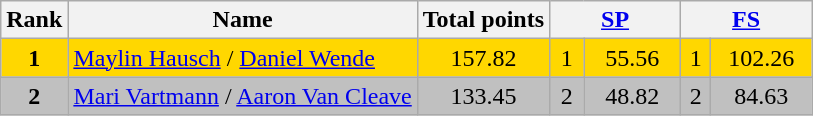<table class="wikitable sortable">
<tr>
<th>Rank</th>
<th>Name</th>
<th>Total points</th>
<th colspan="2" width="80px"><a href='#'>SP</a></th>
<th colspan="2" width="80px"><a href='#'>FS</a></th>
</tr>
<tr bgcolor="gold">
<td align="center"><strong>1</strong></td>
<td><a href='#'>Maylin Hausch</a> / <a href='#'>Daniel Wende</a></td>
<td align="center">157.82</td>
<td align="center">1</td>
<td align="center">55.56</td>
<td align="center">1</td>
<td align="center">102.26</td>
</tr>
<tr bgcolor="silver">
<td align="center"><strong>2</strong></td>
<td><a href='#'>Mari Vartmann</a> / <a href='#'>Aaron Van Cleave</a></td>
<td align="center">133.45</td>
<td align="center">2</td>
<td align="center">48.82</td>
<td align="center">2</td>
<td align="center">84.63</td>
</tr>
</table>
